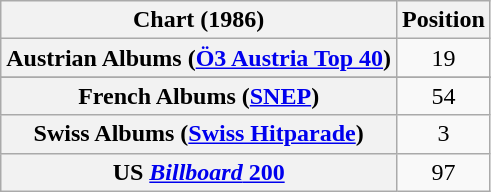<table class="wikitable sortable plainrowheaders">
<tr>
<th scope="col">Chart (1986)</th>
<th scope="col">Position</th>
</tr>
<tr>
<th scope="row">Austrian Albums (<a href='#'>Ö3 Austria Top 40</a>)</th>
<td align="center">19</td>
</tr>
<tr>
</tr>
<tr>
<th scope="row">French Albums (<a href='#'>SNEP</a>)</th>
<td align="center">54</td>
</tr>
<tr>
<th scope="row">Swiss Albums (<a href='#'>Swiss Hitparade</a>)</th>
<td align="center">3</td>
</tr>
<tr>
<th scope="row">US <a href='#'><em>Billboard</em> 200</a></th>
<td align="center">97</td>
</tr>
</table>
